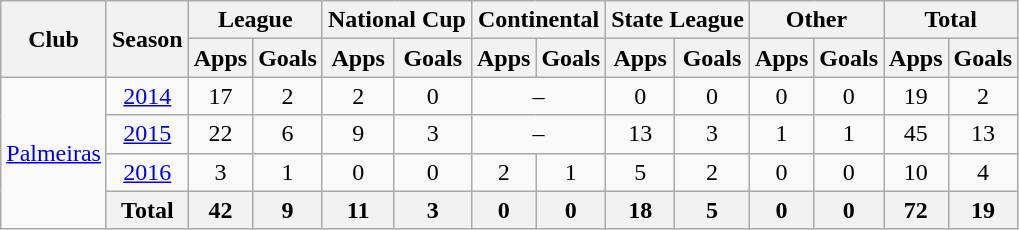<table class="wikitable" style="text-align:center;">
<tr>
<th rowspan="2">Club</th>
<th rowspan="2">Season</th>
<th colspan="2">League</th>
<th colspan="2">National Cup</th>
<th colspan="2">Continental</th>
<th colspan="2">State League</th>
<th colspan="2">Other</th>
<th colspan="2">Total</th>
</tr>
<tr>
<th>Apps</th>
<th>Goals</th>
<th>Apps</th>
<th>Goals</th>
<th>Apps</th>
<th>Goals</th>
<th>Apps</th>
<th>Goals</th>
<th>Apps</th>
<th>Goals</th>
<th>Apps</th>
<th>Goals</th>
</tr>
<tr>
<td rowspan="4"><a href='#'>Palmeiras</a></td>
<td><a href='#'>2014</a></td>
<td>17</td>
<td>2</td>
<td>2</td>
<td>0</td>
<td colspan="2">–</td>
<td>0</td>
<td>0</td>
<td>0</td>
<td>0</td>
<td>19</td>
<td>2</td>
</tr>
<tr>
<td><a href='#'>2015</a></td>
<td>22</td>
<td>6</td>
<td>9</td>
<td>3</td>
<td colspan="2">–</td>
<td>13</td>
<td>3</td>
<td>1</td>
<td>1</td>
<td>45</td>
<td>13</td>
</tr>
<tr>
<td><a href='#'>2016</a></td>
<td>3</td>
<td>1</td>
<td>0</td>
<td>0</td>
<td>2</td>
<td>1</td>
<td>5</td>
<td>2</td>
<td>0</td>
<td>0</td>
<td>10</td>
<td>4</td>
</tr>
<tr>
<th>Total</th>
<th>42</th>
<th>9</th>
<th>11</th>
<th>3</th>
<th>0</th>
<th>0</th>
<th>18</th>
<th>5</th>
<th>0</th>
<th>0</th>
<th>72</th>
<th>19</th>
</tr>
</table>
